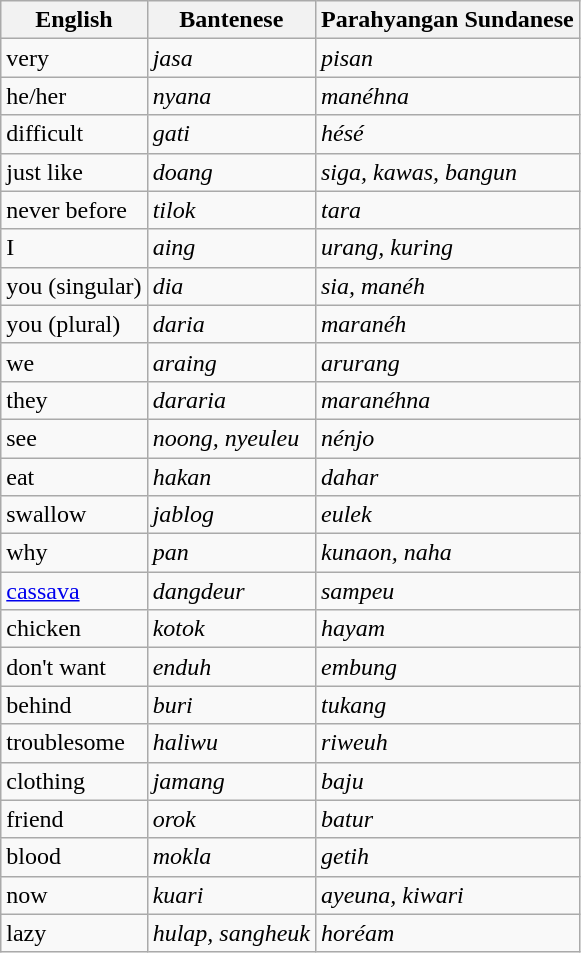<table class="wikitable">
<tr>
<th>English</th>
<th>Bantenese</th>
<th>Parahyangan Sundanese</th>
</tr>
<tr>
<td>very</td>
<td><em>jasa</em></td>
<td><em>pisan</em></td>
</tr>
<tr>
<td>he/her</td>
<td><em>nyana</em></td>
<td><em>manéhna</em></td>
</tr>
<tr>
<td>difficult</td>
<td><em>gati</em></td>
<td><em>hésé</em></td>
</tr>
<tr>
<td>just like</td>
<td><em>doang</em></td>
<td><em>siga, kawas, bangun</em></td>
</tr>
<tr>
<td>never before</td>
<td><em>tilok</em></td>
<td><em>tara</em></td>
</tr>
<tr>
<td>I</td>
<td><em>aing</em></td>
<td><em>urang, kuring</em></td>
</tr>
<tr>
<td>you (singular)</td>
<td><em>dia</em></td>
<td><em>sia, manéh</em></td>
</tr>
<tr>
<td>you (plural)</td>
<td><em>daria</em></td>
<td><em>maranéh</em></td>
</tr>
<tr>
<td>we</td>
<td><em>araing</em></td>
<td><em>arurang</em></td>
</tr>
<tr>
<td>they</td>
<td><em>dararia</em></td>
<td><em>maranéhna</em></td>
</tr>
<tr>
<td>see</td>
<td><em>noong, nyeuleu</em></td>
<td><em>nénjo</em></td>
</tr>
<tr>
<td>eat</td>
<td><em>hakan</em></td>
<td><em>dahar</em></td>
</tr>
<tr>
<td>swallow</td>
<td><em>jablog</em></td>
<td><em>eulek</em></td>
</tr>
<tr>
<td>why</td>
<td><em>pan</em></td>
<td><em>kunaon, naha</em></td>
</tr>
<tr>
<td><a href='#'>cassava</a></td>
<td><em>dangdeur</em></td>
<td><em>sampeu</em></td>
</tr>
<tr>
<td>chicken</td>
<td><em>kotok</em></td>
<td><em>hayam</em></td>
</tr>
<tr>
<td>don't want</td>
<td><em>enduh</em></td>
<td><em>embung</em></td>
</tr>
<tr>
<td>behind</td>
<td><em>buri</em></td>
<td><em>tukang</em></td>
</tr>
<tr>
<td>troublesome</td>
<td><em>haliwu</em></td>
<td><em>riweuh</em></td>
</tr>
<tr>
<td>clothing</td>
<td><em>jamang</em></td>
<td><em>baju</em></td>
</tr>
<tr>
<td>friend</td>
<td><em>orok</em></td>
<td><em>batur</em></td>
</tr>
<tr>
<td>blood</td>
<td><em>mokla</em></td>
<td><em>getih</em></td>
</tr>
<tr>
<td>now</td>
<td><em>kuari</em></td>
<td><em>ayeuna, kiwari</em></td>
</tr>
<tr>
<td>lazy</td>
<td><em>hulap, sangheuk</em></td>
<td><em>horéam</em></td>
</tr>
</table>
